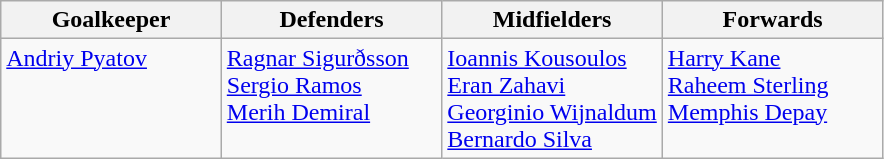<table class="wikitable">
<tr>
<th style="width:25%">Goalkeeper</th>
<th style="width:25%">Defenders</th>
<th style="width:25%">Midfielders</th>
<th style="width:25%">Forwards</th>
</tr>
<tr style="vertical-align:top">
<td> <a href='#'>Andriy Pyatov</a></td>
<td> <a href='#'>Ragnar Sigurðsson</a><br> <a href='#'>Sergio Ramos</a><br> <a href='#'>Merih Demiral</a></td>
<td> <a href='#'>Ioannis Kousoulos</a><br> <a href='#'>Eran Zahavi</a><br> <a href='#'>Georginio Wijnaldum</a><br> <a href='#'>Bernardo Silva</a></td>
<td> <a href='#'>Harry Kane</a><br> <a href='#'>Raheem Sterling</a><br> <a href='#'>Memphis Depay</a></td>
</tr>
</table>
